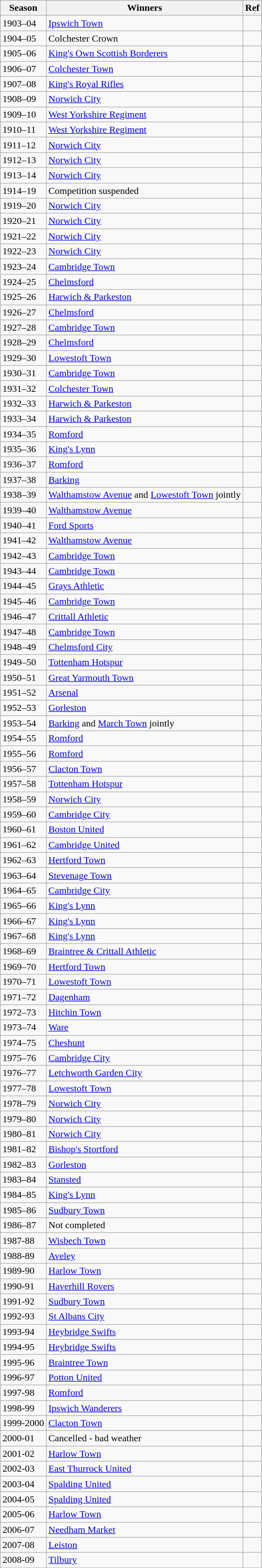<table class="wikitable">
<tr>
<th>Season</th>
<th>Winners</th>
<th>Ref</th>
</tr>
<tr>
<td>1903–04</td>
<td><a href='#'>Ipswich Town</a></td>
<td></td>
</tr>
<tr>
<td>1904–05</td>
<td>Colchester Crown</td>
<td></td>
</tr>
<tr>
<td>1905–06</td>
<td><a href='#'>King's Own Scottish Borderers</a></td>
<td></td>
</tr>
<tr>
<td>1906–07</td>
<td><a href='#'>Colchester Town</a></td>
<td></td>
</tr>
<tr>
<td>1907–08</td>
<td><a href='#'>King's Royal Rifles</a></td>
<td></td>
</tr>
<tr>
<td>1908–09</td>
<td><a href='#'>Norwich City</a></td>
<td></td>
</tr>
<tr>
<td>1909–10</td>
<td><a href='#'>West Yorkshire Regiment</a></td>
<td></td>
</tr>
<tr>
<td>1910–11</td>
<td><a href='#'>West Yorkshire Regiment</a></td>
<td></td>
</tr>
<tr>
<td>1911–12</td>
<td><a href='#'>Norwich City</a></td>
<td></td>
</tr>
<tr>
<td>1912–13</td>
<td><a href='#'>Norwich City</a></td>
<td></td>
</tr>
<tr>
<td>1913–14</td>
<td><a href='#'>Norwich City</a></td>
<td></td>
</tr>
<tr>
<td>1914–19</td>
<td>Competition suspended</td>
<td></td>
</tr>
<tr>
<td>1919–20</td>
<td><a href='#'>Norwich City</a></td>
<td></td>
</tr>
<tr>
<td>1920–21</td>
<td><a href='#'>Norwich City</a></td>
<td></td>
</tr>
<tr>
<td>1921–22</td>
<td><a href='#'>Norwich City</a></td>
<td></td>
</tr>
<tr>
<td>1922–23</td>
<td><a href='#'>Norwich City</a></td>
<td></td>
</tr>
<tr>
<td>1923–24</td>
<td><a href='#'>Cambridge Town</a></td>
<td></td>
</tr>
<tr>
<td>1924–25</td>
<td><a href='#'>Chelmsford</a></td>
<td></td>
</tr>
<tr>
<td>1925–26</td>
<td><a href='#'>Harwich & Parkeston</a></td>
</tr>
<tr>
<td>1926–27</td>
<td><a href='#'>Chelmsford</a></td>
<td></td>
</tr>
<tr>
<td>1927–28</td>
<td><a href='#'>Cambridge Town</a></td>
<td></td>
</tr>
<tr>
<td>1928–29</td>
<td><a href='#'>Chelmsford</a></td>
<td></td>
</tr>
<tr>
<td>1929–30</td>
<td><a href='#'>Lowestoft Town</a></td>
<td></td>
</tr>
<tr>
<td>1930–31</td>
<td><a href='#'>Cambridge Town</a></td>
<td></td>
</tr>
<tr>
<td>1931–32</td>
<td><a href='#'>Colchester Town</a></td>
<td></td>
</tr>
<tr>
<td>1932–33</td>
<td><a href='#'>Harwich & Parkeston</a></td>
<td></td>
</tr>
<tr>
<td>1933–34</td>
<td><a href='#'>Harwich & Parkeston</a></td>
<td></td>
</tr>
<tr>
<td>1934–35</td>
<td><a href='#'>Romford</a></td>
<td></td>
</tr>
<tr>
<td>1935–36</td>
<td><a href='#'>King's Lynn</a></td>
<td></td>
</tr>
<tr>
<td>1936–37</td>
<td><a href='#'>Romford</a></td>
<td></td>
</tr>
<tr>
<td>1937–38</td>
<td><a href='#'>Barking</a></td>
<td></td>
</tr>
<tr>
<td>1938–39</td>
<td><a href='#'>Walthamstow Avenue</a> and <a href='#'>Lowestoft Town</a> jointly</td>
<td></td>
</tr>
<tr>
<td>1939–40</td>
<td><a href='#'>Walthamstow Avenue</a></td>
<td></td>
</tr>
<tr>
<td>1940–41</td>
<td><a href='#'>Ford Sports</a></td>
<td></td>
</tr>
<tr>
<td>1941–42</td>
<td><a href='#'>Walthamstow Avenue</a></td>
<td></td>
</tr>
<tr>
<td>1942–43</td>
<td><a href='#'>Cambridge Town</a></td>
<td></td>
</tr>
<tr>
<td>1943–44</td>
<td><a href='#'>Cambridge Town</a></td>
<td></td>
</tr>
<tr>
<td>1944–45</td>
<td><a href='#'>Grays Athletic</a></td>
<td></td>
</tr>
<tr>
<td>1945–46</td>
<td><a href='#'>Cambridge Town</a></td>
<td></td>
</tr>
<tr>
<td>1946–47</td>
<td><a href='#'>Crittall Athletic</a></td>
<td></td>
</tr>
<tr>
<td>1947–48</td>
<td><a href='#'>Cambridge Town</a></td>
<td></td>
</tr>
<tr>
<td>1948–49</td>
<td><a href='#'>Chelmsford City</a></td>
<td></td>
</tr>
<tr>
<td>1949–50</td>
<td><a href='#'>Tottenham Hotspur</a></td>
<td></td>
</tr>
<tr>
<td>1950–51</td>
<td><a href='#'>Great Yarmouth Town</a></td>
<td></td>
</tr>
<tr>
<td>1951–52</td>
<td><a href='#'>Arsenal</a></td>
<td></td>
</tr>
<tr>
<td>1952–53</td>
<td><a href='#'>Gorleston</a></td>
<td></td>
</tr>
<tr>
<td>1953–54</td>
<td><a href='#'>Barking</a> and <a href='#'>March Town</a> jointly</td>
<td></td>
</tr>
<tr>
<td>1954–55</td>
<td><a href='#'>Romford</a></td>
<td></td>
</tr>
<tr>
<td>1955–56</td>
<td><a href='#'>Romford</a></td>
<td></td>
</tr>
<tr>
<td>1956–57</td>
<td><a href='#'>Clacton Town</a></td>
<td></td>
</tr>
<tr>
<td>1957–58</td>
<td><a href='#'>Tottenham Hotspur</a></td>
<td></td>
</tr>
<tr>
<td>1958–59</td>
<td><a href='#'>Norwich City</a></td>
<td></td>
</tr>
<tr>
<td>1959–60</td>
<td><a href='#'>Cambridge City</a></td>
<td></td>
</tr>
<tr>
<td>1960–61</td>
<td><a href='#'>Boston United</a></td>
<td></td>
</tr>
<tr>
<td>1961–62</td>
<td><a href='#'>Cambridge United</a></td>
<td></td>
</tr>
<tr>
<td>1962–63</td>
<td><a href='#'>Hertford Town</a></td>
<td></td>
</tr>
<tr>
<td>1963–64</td>
<td><a href='#'>Stevenage Town</a></td>
<td></td>
</tr>
<tr>
<td>1964–65</td>
<td><a href='#'>Cambridge City</a></td>
<td></td>
</tr>
<tr>
<td>1965–66</td>
<td><a href='#'>King's Lynn</a></td>
<td></td>
</tr>
<tr>
<td>1966–67</td>
<td><a href='#'>King's Lynn</a></td>
<td></td>
</tr>
<tr>
<td>1967–68</td>
<td><a href='#'>King's Lynn</a></td>
<td></td>
</tr>
<tr>
<td>1968–69</td>
<td><a href='#'>Braintree & Crittall Athletic</a></td>
<td></td>
</tr>
<tr>
<td>1969–70</td>
<td><a href='#'>Hertford Town</a></td>
<td></td>
</tr>
<tr>
<td>1970–71</td>
<td><a href='#'>Lowestoft Town</a></td>
<td></td>
</tr>
<tr>
<td>1971–72</td>
<td><a href='#'>Dagenham</a></td>
<td></td>
</tr>
<tr>
<td>1972–73</td>
<td><a href='#'>Hitchin Town</a></td>
<td></td>
</tr>
<tr>
<td>1973–74</td>
<td><a href='#'>Ware</a></td>
<td></td>
</tr>
<tr>
<td>1974–75</td>
<td><a href='#'>Cheshunt</a></td>
<td></td>
</tr>
<tr>
<td>1975–76</td>
<td><a href='#'>Cambridge City</a></td>
<td></td>
</tr>
<tr>
<td>1976–77</td>
<td><a href='#'>Letchworth Garden City</a></td>
<td></td>
</tr>
<tr>
<td>1977–78</td>
<td><a href='#'>Lowestoft Town</a></td>
<td></td>
</tr>
<tr>
<td>1978–79</td>
<td><a href='#'>Norwich City</a></td>
<td></td>
</tr>
<tr>
<td>1979–80</td>
<td><a href='#'>Norwich City</a></td>
<td></td>
</tr>
<tr>
<td>1980–81</td>
<td><a href='#'>Norwich City</a></td>
<td></td>
</tr>
<tr>
<td>1981–82</td>
<td><a href='#'>Bishop's Stortford</a></td>
<td></td>
</tr>
<tr>
<td>1982–83</td>
<td><a href='#'>Gorleston</a></td>
<td></td>
</tr>
<tr>
<td>1983–84</td>
<td><a href='#'>Stansted</a></td>
<td></td>
</tr>
<tr>
<td>1984–85</td>
<td><a href='#'>King's Lynn</a></td>
<td></td>
</tr>
<tr>
<td>1985–86</td>
<td><a href='#'>Sudbury Town</a></td>
<td></td>
</tr>
<tr>
<td>1986–87</td>
<td>Not completed</td>
<td></td>
</tr>
<tr>
<td>1987-88</td>
<td><a href='#'>Wisbech Town</a></td>
<td></td>
</tr>
<tr>
<td>1988-89</td>
<td><a href='#'>Aveley</a></td>
<td></td>
</tr>
<tr>
<td>1989-90</td>
<td><a href='#'>Harlow Town</a></td>
<td></td>
</tr>
<tr>
<td>1990-91</td>
<td><a href='#'>Haverhill Rovers</a></td>
<td></td>
</tr>
<tr>
<td>1991-92</td>
<td><a href='#'>Sudbury Town</a></td>
<td></td>
</tr>
<tr>
<td>1992-93</td>
<td><a href='#'>St Albans City</a></td>
<td></td>
</tr>
<tr>
<td>1993-94</td>
<td><a href='#'>Heybridge Swifts</a></td>
<td></td>
</tr>
<tr>
<td>1994-95</td>
<td><a href='#'>Heybridge Swifts</a></td>
<td></td>
</tr>
<tr>
<td>1995-96</td>
<td><a href='#'>Braintree Town</a></td>
<td></td>
</tr>
<tr>
<td>1996-97</td>
<td><a href='#'>Potton United</a></td>
<td></td>
</tr>
<tr>
<td>1997-98</td>
<td><a href='#'>Romford</a></td>
<td></td>
</tr>
<tr>
<td>1998-99</td>
<td><a href='#'>Ipswich Wanderers</a></td>
<td></td>
</tr>
<tr>
<td>1999-2000</td>
<td><a href='#'>Clacton Town</a></td>
<td></td>
</tr>
<tr>
<td>2000-01</td>
<td>Cancelled - bad weather</td>
<td></td>
</tr>
<tr>
<td>2001-02</td>
<td><a href='#'>Harlow Town</a></td>
<td></td>
</tr>
<tr>
<td>2002-03</td>
<td><a href='#'>East Thurrock United</a></td>
<td></td>
</tr>
<tr>
<td>2003-04</td>
<td><a href='#'>Spalding United</a></td>
<td></td>
</tr>
<tr>
<td>2004-05</td>
<td><a href='#'>Spalding United</a></td>
<td></td>
</tr>
<tr>
<td>2005-06</td>
<td><a href='#'>Harlow Town</a></td>
<td></td>
</tr>
<tr>
<td>2006-07</td>
<td><a href='#'>Needham Market</a></td>
<td></td>
</tr>
<tr>
<td>2007-08</td>
<td><a href='#'>Leiston</a></td>
<td></td>
</tr>
<tr>
<td>2008-09</td>
<td><a href='#'>Tilbury</a></td>
<td></td>
</tr>
</table>
